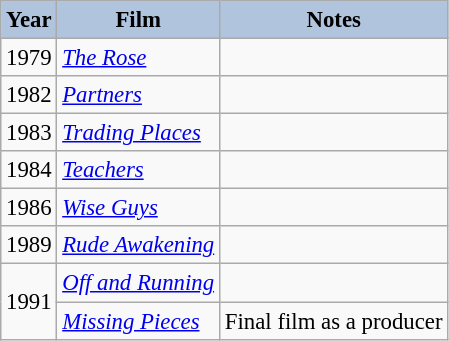<table class="wikitable" style="font-size:95%;">
<tr>
<th style="background:#B0C4DE;">Year</th>
<th style="background:#B0C4DE;">Film</th>
<th style="background:#B0C4DE;">Notes</th>
</tr>
<tr>
<td>1979</td>
<td><em><a href='#'>The Rose</a></em></td>
<td></td>
</tr>
<tr>
<td>1982</td>
<td><em><a href='#'>Partners</a></em></td>
<td></td>
</tr>
<tr>
<td>1983</td>
<td><em><a href='#'>Trading Places</a></em></td>
<td></td>
</tr>
<tr>
<td>1984</td>
<td><em><a href='#'>Teachers</a></em></td>
<td></td>
</tr>
<tr>
<td>1986</td>
<td><em><a href='#'>Wise Guys</a></em></td>
<td></td>
</tr>
<tr>
<td>1989</td>
<td><em><a href='#'>Rude Awakening</a></em></td>
<td></td>
</tr>
<tr>
<td rowspan=2>1991</td>
<td><em><a href='#'>Off and Running</a></em></td>
<td></td>
</tr>
<tr>
<td><em><a href='#'>Missing Pieces</a></em></td>
<td>Final film as a producer</td>
</tr>
</table>
